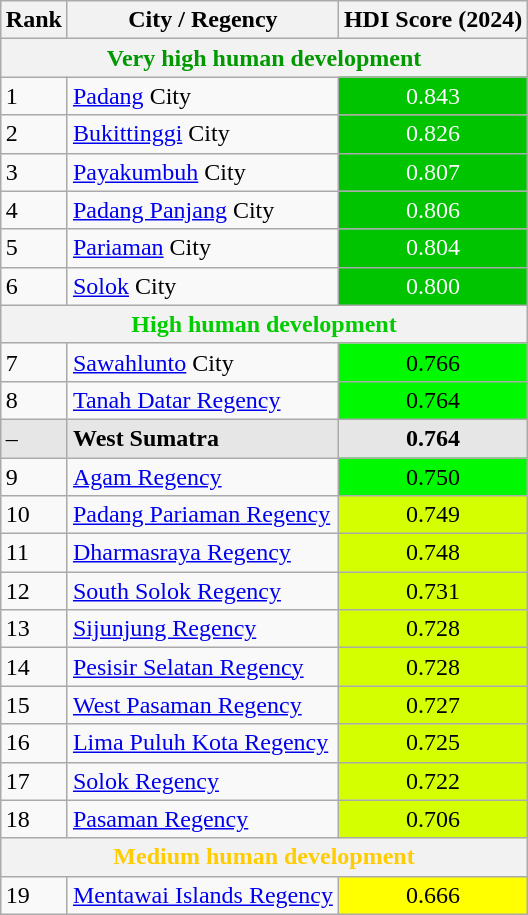<table class="wikitable sortable" style="margin: 1ex auto 1ex auto">
<tr>
<th class="sort">Rank</th>
<th class="sort">City / Regency</th>
<th class="sort">HDI Score (2024)</th>
</tr>
<tr>
<th colspan="3" style="color:#090;">Very high human development</th>
</tr>
<tr>
<td>1</td>
<td><a href='#'>Padang</a> City</td>
<td align=center bgcolor="#00C400" style="color:#FFFFFF;">0.843</td>
</tr>
<tr>
<td>2</td>
<td><a href='#'>Bukittinggi</a> City</td>
<td align=center bgcolor="#00C400" style="color:#FFFFFF;">0.826</td>
</tr>
<tr>
<td>3</td>
<td><a href='#'>Payakumbuh</a> City</td>
<td align="center" bgcolor="#00C400" style="color:#FFFFFF;">0.807</td>
</tr>
<tr>
<td>4</td>
<td><a href='#'>Padang Panjang</a> City</td>
<td align="center" bgcolor="#00C400" style="color:#FFFFFF;">0.806</td>
</tr>
<tr>
<td>5</td>
<td><a href='#'>Pariaman</a> City</td>
<td align="center" bgcolor="#00C400" style="color:#FFFFFF;">0.804</td>
</tr>
<tr>
<td>6</td>
<td><a href='#'>Solok</a> City</td>
<td align="center" bgcolor="#00C400" style="color:#FFFFFF;">0.800</td>
</tr>
<tr>
<th colspan="3" style="color:#0c0;">High human development</th>
</tr>
<tr>
<td>7</td>
<td><a href='#'>Sawahlunto</a> City</td>
<td align="center" bgcolor="#00F900">0.766</td>
</tr>
<tr>
<td>8</td>
<td><a href='#'>Tanah Datar Regency</a></td>
<td align="center" bgcolor="#00F900">0.764</td>
</tr>
<tr style="background:#e6e6e6">
<td>–</td>
<td><strong>West Sumatra</strong></td>
<td align="center"><strong>0.764</strong></td>
</tr>
<tr>
<td>9</td>
<td><a href='#'>Agam Regency</a></td>
<td align="center" bgcolor="#00F900">0.750</td>
</tr>
<tr>
<td>10</td>
<td><a href='#'>Padang Pariaman Regency</a></td>
<td align="center" bgcolor="#D3FF00">0.749</td>
</tr>
<tr>
<td>11</td>
<td><a href='#'>Dharmasraya Regency</a></td>
<td align="center" bgcolor="#D3FF00">0.748</td>
</tr>
<tr>
<td>12</td>
<td><a href='#'>South Solok Regency</a></td>
<td align="center" bgcolor="#D3FF00">0.731</td>
</tr>
<tr>
<td>13</td>
<td><a href='#'>Sijunjung Regency</a></td>
<td align="center" bgcolor="#D3FF00">0.728</td>
</tr>
<tr>
<td>14</td>
<td><a href='#'>Pesisir Selatan Regency</a></td>
<td align="center" bgcolor="#D3FF00">0.728</td>
</tr>
<tr>
<td>15</td>
<td><a href='#'>West Pasaman Regency</a></td>
<td align="center" bgcolor="#D3FF00">0.727</td>
</tr>
<tr>
<td>16</td>
<td><a href='#'>Lima Puluh Kota Regency</a></td>
<td align="center" bgcolor="#D3FF00">0.725</td>
</tr>
<tr>
<td>17</td>
<td><a href='#'>Solok Regency</a></td>
<td align="center" bgcolor="#D3FF00">0.722</td>
</tr>
<tr>
<td>18</td>
<td><a href='#'>Pasaman Regency</a></td>
<td align="center" bgcolor="#D3FF00">0.706</td>
</tr>
<tr>
<th colspan="3" style="color:#fc0;">Medium human development</th>
</tr>
<tr>
<td>19</td>
<td><a href='#'>Mentawai Islands Regency</a></td>
<td align="center" bgcolor="#FFFF00">0.666</td>
</tr>
</table>
